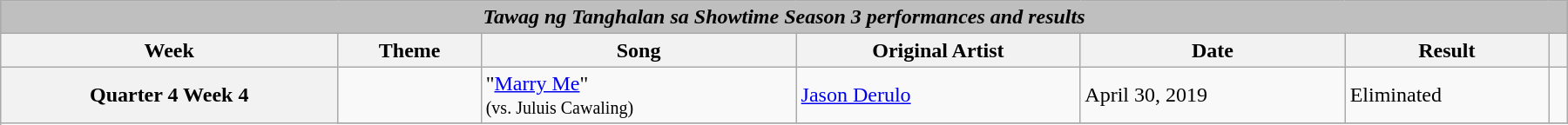<table class="wikitable mw-collapsible collapsible autocollapse" style="width:95%; margin:1em auto;">
<tr>
<th colspan="7" style="background:#BFBFBF;"><strong><em>Tawag ng Tanghalan sa Showtime<em> Season 3 performances and results<strong></th>
</tr>
<tr>
<th scope="col">Week</th>
<th scope="col">Theme</th>
<th scope="col">Song</th>
<th scope="col">Original Artist</th>
<th scope="col">Date</th>
<th scope="col">Result</th>
<th scope="col"></th>
</tr>
<tr>
<th scope="row" rowspan="2">Quarter 4 Week 4</th>
<td></td>
<td>"<a href='#'>Marry Me</a>"<br><small>(vs. Juluis Cawaling)</small></td>
<td><a href='#'>Jason Derulo</a></td>
<td>April 30, 2019</td>
<td>Eliminated</td>
<td></td>
</tr>
<tr>
</tr>
</table>
